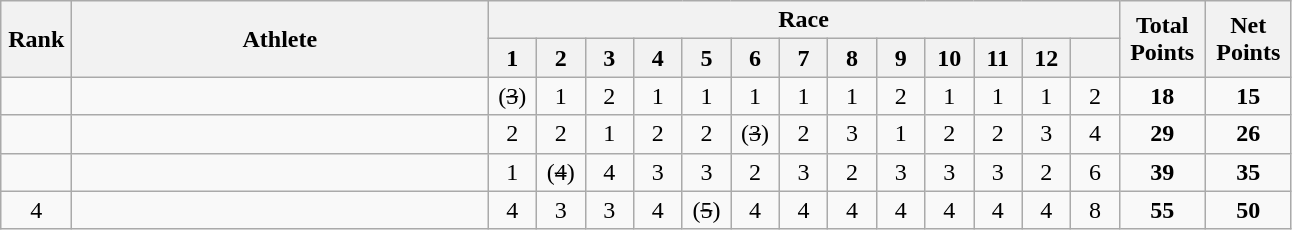<table | class="wikitable" style="text-align:center">
<tr>
<th rowspan="2" width=40>Rank</th>
<th rowspan="2" width=270>Athlete</th>
<th colspan="13">Race</th>
<th rowspan="2" width=50>Total Points</th>
<th rowspan="2" width=50>Net Points</th>
</tr>
<tr>
<th width=25>1</th>
<th width=25>2</th>
<th width=25>3</th>
<th width=25>4</th>
<th width=25>5</th>
<th width=25>6</th>
<th width=25>7</th>
<th width=25>8</th>
<th width=25>9</th>
<th width=25>10</th>
<th width=25>11</th>
<th width=25>12</th>
<th width=25></th>
</tr>
<tr>
<td></td>
<td align="left"></td>
<td>(<s>3</s>)</td>
<td>1</td>
<td>2</td>
<td>1</td>
<td>1</td>
<td>1</td>
<td>1</td>
<td>1</td>
<td>2</td>
<td>1</td>
<td>1</td>
<td>1</td>
<td>2</td>
<td><strong>18</strong></td>
<td><strong>15</strong></td>
</tr>
<tr>
<td></td>
<td align="left"></td>
<td>2</td>
<td>2</td>
<td>1</td>
<td>2</td>
<td>2</td>
<td>(<s>3</s>)</td>
<td>2</td>
<td>3</td>
<td>1</td>
<td>2</td>
<td>2</td>
<td>3</td>
<td>4</td>
<td><strong>29</strong></td>
<td><strong>26</strong></td>
</tr>
<tr>
<td></td>
<td align="left"></td>
<td>1</td>
<td>(<s>4</s>)</td>
<td>4</td>
<td>3</td>
<td>3</td>
<td>2</td>
<td>3</td>
<td>2</td>
<td>3</td>
<td>3</td>
<td>3</td>
<td>2</td>
<td>6</td>
<td><strong>39</strong></td>
<td><strong>35</strong></td>
</tr>
<tr>
<td>4</td>
<td align="left"></td>
<td>4</td>
<td>3</td>
<td>3</td>
<td>4</td>
<td>(<s>5</s>)<br></td>
<td>4</td>
<td>4</td>
<td>4</td>
<td>4</td>
<td>4</td>
<td>4</td>
<td>4</td>
<td>8</td>
<td><strong>55</strong></td>
<td><strong>50</strong></td>
</tr>
</table>
